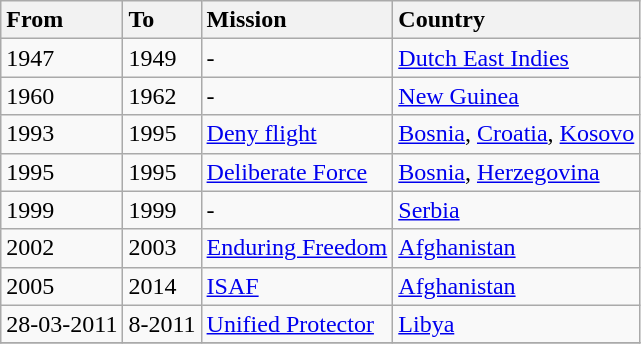<table class="wikitable">
<tr>
<th style="text-align: left;">From</th>
<th style="text-align: left;">To</th>
<th style="text-align: left;">Mission</th>
<th style="text-align: left;">Country</th>
</tr>
<tr>
<td>1947</td>
<td>1949</td>
<td>-</td>
<td><a href='#'>Dutch East Indies</a></td>
</tr>
<tr>
<td>1960</td>
<td>1962</td>
<td>-</td>
<td><a href='#'>New Guinea</a></td>
</tr>
<tr>
<td>1993</td>
<td>1995</td>
<td><a href='#'>Deny flight</a></td>
<td><a href='#'>Bosnia</a>, <a href='#'>Croatia</a>, <a href='#'>Kosovo</a></td>
</tr>
<tr>
<td>1995</td>
<td>1995</td>
<td><a href='#'>Deliberate Force</a></td>
<td><a href='#'>Bosnia</a>, <a href='#'>Herzegovina</a></td>
</tr>
<tr>
<td>1999</td>
<td>1999</td>
<td>-</td>
<td><a href='#'>Serbia</a></td>
</tr>
<tr>
<td>2002</td>
<td>2003</td>
<td><a href='#'>Enduring Freedom</a></td>
<td><a href='#'>Afghanistan</a></td>
</tr>
<tr>
<td>2005</td>
<td>2014</td>
<td><a href='#'>ISAF</a></td>
<td><a href='#'>Afghanistan</a></td>
</tr>
<tr>
<td>28-03-2011</td>
<td>8-2011</td>
<td><a href='#'>Unified Protector</a></td>
<td><a href='#'>Libya</a></td>
</tr>
<tr>
</tr>
</table>
